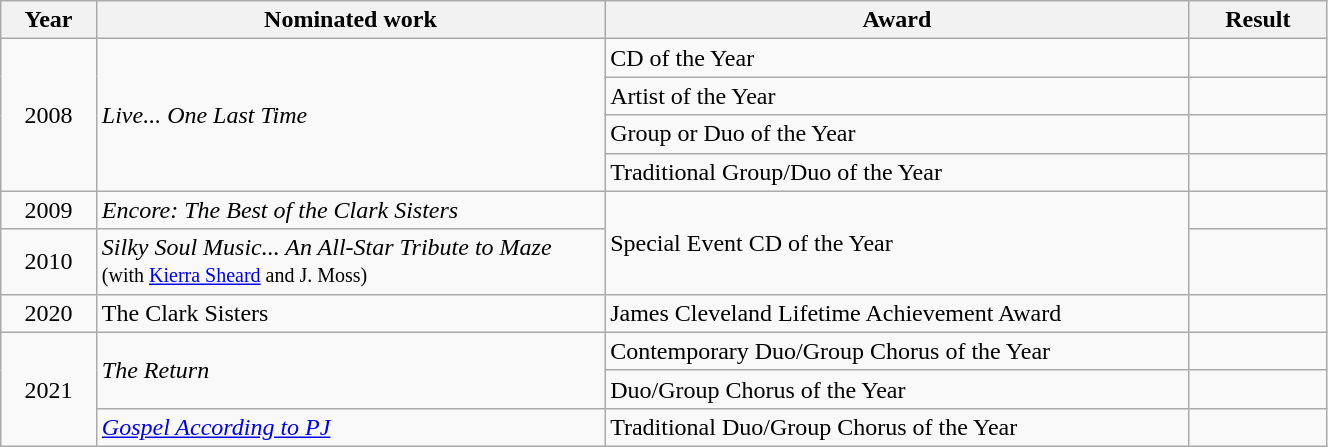<table class="wikitable" style="width:70%;">
<tr>
<th style="width:3%;">Year</th>
<th style="width:20%;">Nominated work</th>
<th style="width:23%;">Award</th>
<th style="width:5%;">Result</th>
</tr>
<tr>
<td align="center" rowspan="4">2008</td>
<td rowspan="4"><em>Live... One Last Time</em></td>
<td>CD of the Year</td>
<td></td>
</tr>
<tr>
<td>Artist of the Year</td>
<td></td>
</tr>
<tr>
<td>Group or Duo of the Year</td>
<td></td>
</tr>
<tr>
<td>Traditional Group/Duo of the Year</td>
<td></td>
</tr>
<tr>
<td align="center">2009</td>
<td><em>Encore: The Best of the Clark Sisters</em></td>
<td rowspan="2">Special Event CD of the Year</td>
<td></td>
</tr>
<tr>
<td align="center">2010</td>
<td><em>Silky Soul Music... An All-Star Tribute to Maze</em> <small>(with <a href='#'>Kierra Sheard</a> and J. Moss)</small></td>
<td></td>
</tr>
<tr>
<td align="center">2020</td>
<td>The Clark Sisters</td>
<td>James Cleveland Lifetime Achievement Award</td>
<td></td>
</tr>
<tr>
<td align="center" rowspan="3">2021</td>
<td rowspan="2"><em>The Return</em></td>
<td>Contemporary Duo/Group Chorus of the Year</td>
<td></td>
</tr>
<tr>
<td>Duo/Group Chorus of the Year</td>
<td></td>
</tr>
<tr>
<td><em><a href='#'>Gospel According to PJ</a></em></td>
<td>Traditional Duo/Group Chorus of the Year</td>
<td></td>
</tr>
</table>
